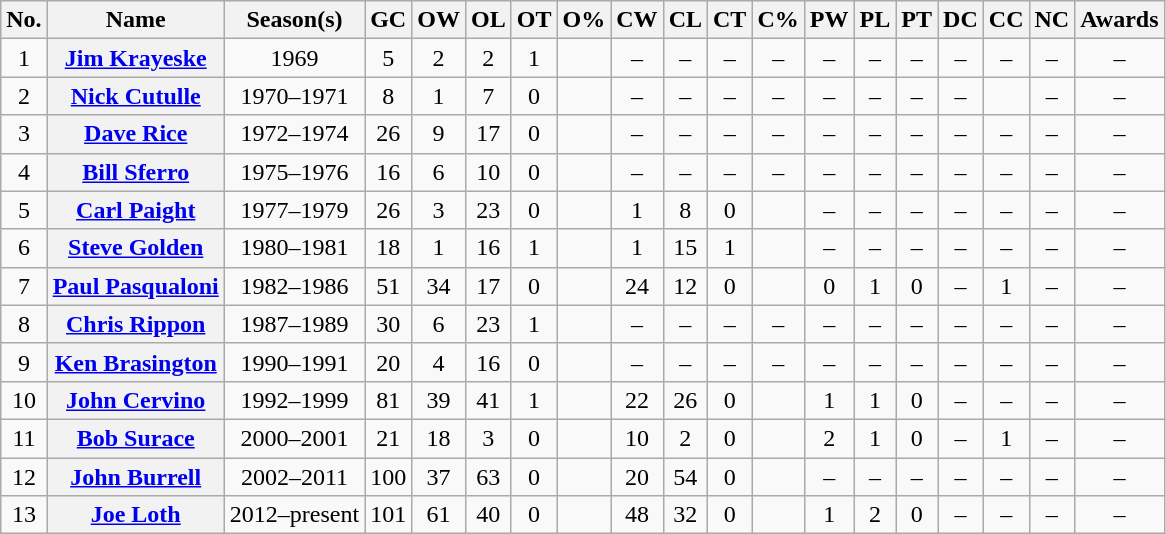<table class="wikitable sortable plainrowheaders" style="text-align:center">
<tr>
<th scope="col" class="unsortable">No.</th>
<th scope="col">Name</th>
<th scope="col">Season(s)</th>
<th scope="col">GC</th>
<th scope="col">OW</th>
<th scope="col">OL</th>
<th scope="col">OT</th>
<th scope="col">O%</th>
<th scope="col">CW</th>
<th scope="col">CL</th>
<th scope="col">CT</th>
<th scope="col">C%</th>
<th scope="col">PW</th>
<th scope="col">PL</th>
<th scope="col">PT</th>
<th scope="col">DC</th>
<th scope="col">CC</th>
<th scope="col">NC</th>
<th scope="col" class="unsortable">Awards</th>
</tr>
<tr>
<td>1</td>
<th scope="row"><a href='#'>Jim Krayeske</a></th>
<td>1969</td>
<td>5</td>
<td>2</td>
<td>2</td>
<td>1</td>
<td></td>
<td>–</td>
<td>–</td>
<td>–</td>
<td>–</td>
<td>–</td>
<td>–</td>
<td>–</td>
<td>–</td>
<td>–</td>
<td>–</td>
<td>–</td>
</tr>
<tr>
<td>2</td>
<th scope="row"><a href='#'>Nick Cutulle</a></th>
<td>1970–1971</td>
<td>8</td>
<td>1</td>
<td>7</td>
<td>0</td>
<td></td>
<td>–</td>
<td>–</td>
<td>–</td>
<td>–</td>
<td>–</td>
<td>–</td>
<td>–</td>
<td>–</td>
<td></td>
<td>–</td>
<td>–</td>
</tr>
<tr>
<td>3</td>
<th scope="row"><a href='#'>Dave Rice</a></th>
<td>1972–1974</td>
<td>26</td>
<td>9</td>
<td>17</td>
<td>0</td>
<td></td>
<td>–</td>
<td>–</td>
<td>–</td>
<td>–</td>
<td>–</td>
<td>–</td>
<td>–</td>
<td>–</td>
<td>–</td>
<td>–</td>
<td>–</td>
</tr>
<tr>
<td>4</td>
<th scope="row"><a href='#'>Bill Sferro</a></th>
<td>1975–1976</td>
<td>16</td>
<td>6</td>
<td>10</td>
<td>0</td>
<td></td>
<td>–</td>
<td>–</td>
<td>–</td>
<td>–</td>
<td>–</td>
<td>–</td>
<td>–</td>
<td>–</td>
<td>–</td>
<td>–</td>
<td>–</td>
</tr>
<tr>
<td>5</td>
<th scope="row"><a href='#'>Carl Paight</a></th>
<td>1977–1979</td>
<td>26</td>
<td>3</td>
<td>23</td>
<td>0</td>
<td></td>
<td>1</td>
<td>8</td>
<td>0</td>
<td></td>
<td>–</td>
<td>–</td>
<td>–</td>
<td>–</td>
<td>–</td>
<td>–</td>
<td>–</td>
</tr>
<tr>
<td>6</td>
<th scope="row"><a href='#'>Steve Golden</a></th>
<td>1980–1981</td>
<td>18</td>
<td>1</td>
<td>16</td>
<td>1</td>
<td></td>
<td>1</td>
<td>15</td>
<td>1</td>
<td></td>
<td>–</td>
<td>–</td>
<td>–</td>
<td>–</td>
<td>–</td>
<td>–</td>
<td>–</td>
</tr>
<tr>
<td>7</td>
<th scope="row"><a href='#'>Paul Pasqualoni</a></th>
<td>1982–1986</td>
<td>51</td>
<td>34</td>
<td>17</td>
<td>0</td>
<td></td>
<td>24</td>
<td>12</td>
<td>0</td>
<td></td>
<td>0</td>
<td>1</td>
<td>0</td>
<td>–</td>
<td>1</td>
<td>–</td>
<td>–</td>
</tr>
<tr>
<td>8</td>
<th scope="row"><a href='#'>Chris Rippon</a></th>
<td>1987–1989</td>
<td>30</td>
<td>6</td>
<td>23</td>
<td>1</td>
<td></td>
<td>–</td>
<td>–</td>
<td>–</td>
<td>–</td>
<td>–</td>
<td>–</td>
<td>–</td>
<td>–</td>
<td>–</td>
<td>–</td>
<td>–</td>
</tr>
<tr>
<td>9</td>
<th scope="row"><a href='#'>Ken Brasington</a></th>
<td>1990–1991</td>
<td>20</td>
<td>4</td>
<td>16</td>
<td>0</td>
<td></td>
<td>–</td>
<td>–</td>
<td>–</td>
<td>–</td>
<td>–</td>
<td>–</td>
<td>–</td>
<td>–</td>
<td>–</td>
<td>–</td>
<td>–</td>
</tr>
<tr>
<td>10</td>
<th scope="row"><a href='#'>John Cervino</a></th>
<td>1992–1999</td>
<td>81</td>
<td>39</td>
<td>41</td>
<td>1</td>
<td></td>
<td>22</td>
<td>26</td>
<td>0</td>
<td></td>
<td>1</td>
<td>1</td>
<td>0</td>
<td>–</td>
<td>–</td>
<td>–</td>
<td>–</td>
</tr>
<tr>
<td>11</td>
<th scope="row"><a href='#'>Bob Surace</a></th>
<td>2000–2001</td>
<td>21</td>
<td>18</td>
<td>3</td>
<td>0</td>
<td></td>
<td>10</td>
<td>2</td>
<td>0</td>
<td></td>
<td>2</td>
<td>1</td>
<td>0</td>
<td>–</td>
<td>1</td>
<td>–</td>
<td>–</td>
</tr>
<tr>
<td>12</td>
<th scope="row"><a href='#'>John Burrell</a></th>
<td>2002–2011</td>
<td>100</td>
<td>37</td>
<td>63</td>
<td>0</td>
<td></td>
<td>20</td>
<td>54</td>
<td>0</td>
<td></td>
<td>–</td>
<td>–</td>
<td>–</td>
<td>–</td>
<td>–</td>
<td>–</td>
<td>–</td>
</tr>
<tr>
<td>13</td>
<th scope="row"><a href='#'>Joe Loth</a></th>
<td>2012–present</td>
<td>101</td>
<td>61</td>
<td>40</td>
<td>0</td>
<td></td>
<td>48</td>
<td>32</td>
<td>0</td>
<td></td>
<td>1</td>
<td>2</td>
<td>0</td>
<td>–</td>
<td>–</td>
<td>–</td>
<td>–</td>
</tr>
</table>
